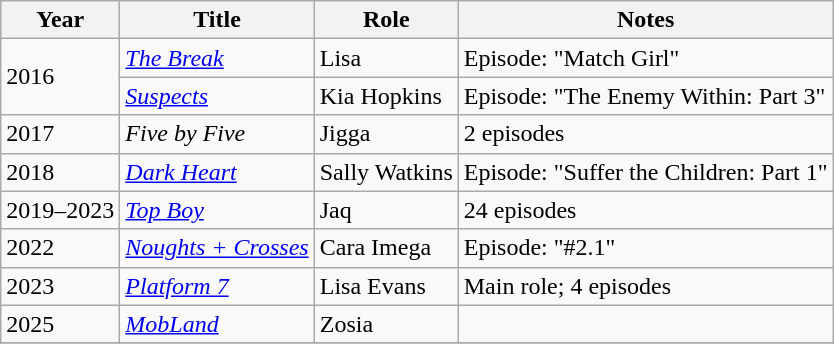<table class="wikitable unsortable">
<tr>
<th>Year</th>
<th>Title</th>
<th>Role</th>
<th>Notes</th>
</tr>
<tr>
<td rowspan="2">2016</td>
<td><em><a href='#'>The Break</a></em></td>
<td>Lisa</td>
<td>Episode: "Match Girl"</td>
</tr>
<tr>
<td><em><a href='#'>Suspects</a></em></td>
<td>Kia Hopkins</td>
<td>Episode: "The Enemy Within: Part 3"</td>
</tr>
<tr>
<td>2017</td>
<td><em>Five by Five</em></td>
<td>Jigga</td>
<td>2 episodes</td>
</tr>
<tr>
<td>2018</td>
<td><em><a href='#'>Dark Heart</a></em></td>
<td>Sally Watkins</td>
<td>Episode: "Suffer the Children: Part 1"</td>
</tr>
<tr>
<td>2019–2023</td>
<td><em><a href='#'>Top Boy</a></em></td>
<td>Jaq</td>
<td>24 episodes</td>
</tr>
<tr>
<td>2022</td>
<td><em><a href='#'>Noughts + Crosses</a></em></td>
<td>Cara Imega</td>
<td>Episode: "#2.1"</td>
</tr>
<tr>
<td>2023</td>
<td><em><a href='#'>Platform 7</a></em></td>
<td>Lisa Evans</td>
<td>Main role; 4 episodes</td>
</tr>
<tr>
<td>2025</td>
<td><em><a href='#'>MobLand</a></em></td>
<td>Zosia</td>
<td></td>
</tr>
<tr>
</tr>
</table>
